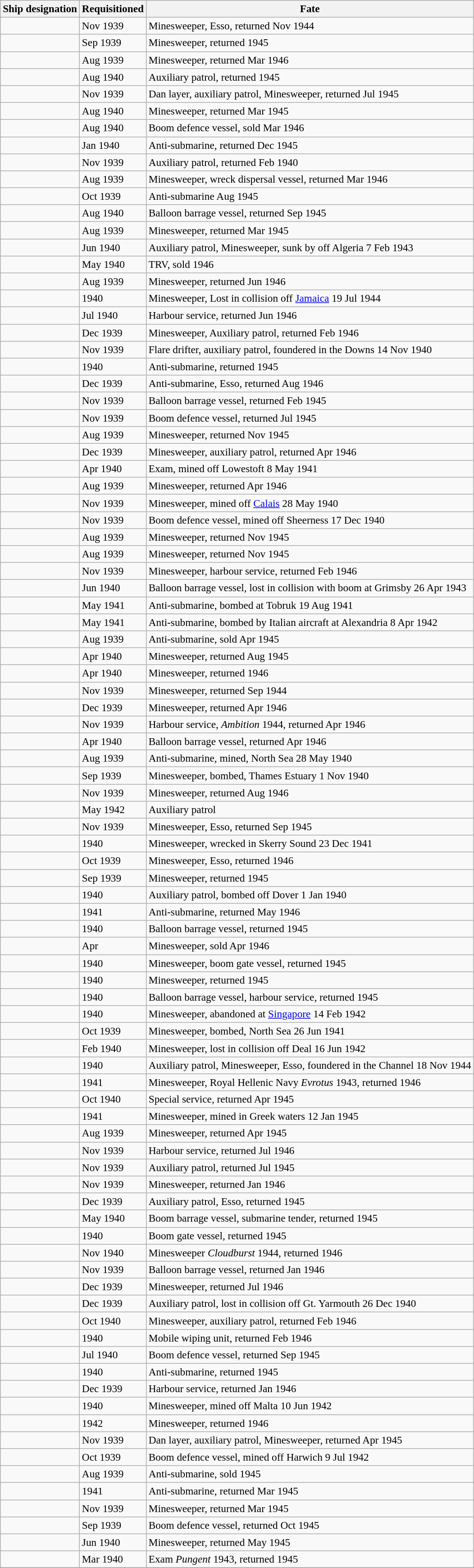<table class="wikitable" style="font-size:97%;">
<tr>
<th>Ship designation</th>
<th>Requisitioned</th>
<th>Fate</th>
</tr>
<tr>
<td></td>
<td>Nov 1939</td>
<td>Minesweeper, Esso, returned Nov 1944</td>
</tr>
<tr>
<td></td>
<td>Sep 1939</td>
<td>Minesweeper, returned 1945</td>
</tr>
<tr>
<td></td>
<td>Aug 1939</td>
<td>Minesweeper, returned Mar 1946</td>
</tr>
<tr>
<td></td>
<td>Aug 1940</td>
<td>Auxiliary patrol, returned 1945</td>
</tr>
<tr>
<td></td>
<td>Nov 1939</td>
<td>Dan layer, auxiliary patrol, Minesweeper, returned Jul 1945</td>
</tr>
<tr>
<td></td>
<td>Aug 1940</td>
<td>Minesweeper, returned Mar 1945</td>
</tr>
<tr>
<td></td>
<td>Aug 1940</td>
<td>Boom defence vessel, sold Mar 1946</td>
</tr>
<tr>
<td></td>
<td>Jan 1940</td>
<td>Anti-submarine, returned Dec 1945</td>
</tr>
<tr>
<td></td>
<td>Nov 1939</td>
<td>Auxiliary patrol, returned Feb 1940</td>
</tr>
<tr>
<td></td>
<td>Aug 1939</td>
<td>Minesweeper, wreck dispersal vessel, returned Mar 1946</td>
</tr>
<tr>
<td></td>
<td>Oct 1939</td>
<td>Anti-submarine Aug 1945</td>
</tr>
<tr>
<td></td>
<td>Aug 1940</td>
<td>Balloon barrage vessel, returned Sep 1945</td>
</tr>
<tr>
<td></td>
<td>Aug 1939</td>
<td>Minesweeper, returned Mar 1945</td>
</tr>
<tr>
<td></td>
<td>Jun 1940</td>
<td>Auxiliary patrol, Minesweeper, sunk by  off Algeria 7 Feb 1943</td>
</tr>
<tr>
<td></td>
<td>May 1940</td>
<td>TRV, sold 1946</td>
</tr>
<tr>
<td></td>
<td>Aug 1939</td>
<td>Minesweeper, returned Jun 1946</td>
</tr>
<tr>
<td></td>
<td>1940</td>
<td>Minesweeper, Lost in collision off <a href='#'>Jamaica</a> 19 Jul 1944</td>
</tr>
<tr>
<td></td>
<td>Jul 1940</td>
<td>Harbour service, returned Jun 1946</td>
</tr>
<tr>
<td></td>
<td>Dec 1939</td>
<td>Minesweeper, Auxiliary patrol, returned Feb 1946</td>
</tr>
<tr>
<td></td>
<td>Nov 1939</td>
<td>Flare drifter, auxiliary patrol, foundered in the Downs 14 Nov 1940</td>
</tr>
<tr>
<td></td>
<td>1940</td>
<td>Anti-submarine, returned 1945</td>
</tr>
<tr>
<td></td>
<td>Dec 1939</td>
<td>Anti-submarine, Esso, returned Aug 1946</td>
</tr>
<tr>
<td></td>
<td>Nov 1939</td>
<td>Balloon barrage vessel, returned Feb 1945</td>
</tr>
<tr>
<td></td>
<td>Nov 1939</td>
<td>Boom defence vessel, returned Jul 1945</td>
</tr>
<tr>
<td></td>
<td>Aug 1939</td>
<td>Minesweeper, returned Nov 1945</td>
</tr>
<tr>
<td></td>
<td>Dec 1939</td>
<td>Minesweeper, auxiliary patrol, returned Apr 1946</td>
</tr>
<tr>
<td></td>
<td>Apr 1940</td>
<td>Exam, mined off Lowestoft 8 May 1941</td>
</tr>
<tr>
<td></td>
<td>Aug 1939</td>
<td>Minesweeper, returned Apr 1946</td>
</tr>
<tr>
<td></td>
<td>Nov 1939</td>
<td>Minesweeper, mined off <a href='#'>Calais</a> 28 May 1940</td>
</tr>
<tr>
<td></td>
<td>Nov 1939</td>
<td>Boom defence vessel, mined off Sheerness 17 Dec 1940</td>
</tr>
<tr>
<td></td>
<td>Aug 1939</td>
<td>Minesweeper, returned Nov 1945</td>
</tr>
<tr>
<td></td>
<td>Aug 1939</td>
<td>Minesweeper, returned Nov 1945</td>
</tr>
<tr>
<td></td>
<td>Nov 1939</td>
<td>Minesweeper, harbour service, returned Feb 1946</td>
</tr>
<tr>
<td></td>
<td>Jun 1940</td>
<td>Balloon barrage vessel, lost in collision with boom at Grimsby 26 Apr 1943</td>
</tr>
<tr>
<td></td>
<td>May 1941</td>
<td>Anti-submarine, bombed at Tobruk 19 Aug 1941</td>
</tr>
<tr>
<td></td>
<td>May 1941</td>
<td>Anti-submarine, bombed by Italian aircraft at Alexandria 8 Apr 1942</td>
</tr>
<tr>
<td></td>
<td>Aug 1939</td>
<td>Anti-submarine, sold Apr 1945</td>
</tr>
<tr>
<td></td>
<td>Apr 1940</td>
<td>Minesweeper, returned Aug 1945</td>
</tr>
<tr>
<td></td>
<td>Apr 1940</td>
<td>Minesweeper, returned 1946</td>
</tr>
<tr>
<td></td>
<td>Nov 1939</td>
<td>Minesweeper, returned Sep 1944</td>
</tr>
<tr>
<td></td>
<td>Dec 1939</td>
<td>Minesweeper, returned Apr 1946</td>
</tr>
<tr>
<td></td>
<td>Nov 1939</td>
<td>Harbour service, <em>Ambition</em> 1944, returned Apr 1946</td>
</tr>
<tr>
<td></td>
<td>Apr 1940</td>
<td>Balloon barrage vessel, returned Apr 1946</td>
</tr>
<tr>
<td></td>
<td>Aug 1939</td>
<td>Anti-submarine, mined, North Sea 28 May 1940</td>
</tr>
<tr>
<td></td>
<td>Sep 1939</td>
<td>Minesweeper, bombed, Thames Estuary 1 Nov 1940</td>
</tr>
<tr>
<td></td>
<td>Nov 1939</td>
<td>Minesweeper, returned Aug 1946</td>
</tr>
<tr>
<td></td>
<td>May 1942</td>
<td>Auxiliary patrol</td>
</tr>
<tr>
<td></td>
<td>Nov 1939</td>
<td>Minesweeper, Esso, returned Sep 1945</td>
</tr>
<tr>
<td></td>
<td>1940</td>
<td>Minesweeper, wrecked in Skerry Sound 23 Dec 1941</td>
</tr>
<tr>
<td></td>
<td>Oct 1939</td>
<td>Minesweeper, Esso, returned 1946</td>
</tr>
<tr>
<td></td>
<td>Sep 1939</td>
<td>Minesweeper, returned 1945</td>
</tr>
<tr>
<td></td>
<td>1940</td>
<td>Auxiliary patrol, bombed off Dover 1 Jan 1940</td>
</tr>
<tr>
<td></td>
<td>1941</td>
<td>Anti-submarine, returned May 1946</td>
</tr>
<tr>
<td></td>
<td>1940</td>
<td>Balloon barrage vessel, returned 1945</td>
</tr>
<tr>
<td></td>
<td>Apr</td>
<td>Minesweeper, sold Apr 1946</td>
</tr>
<tr>
<td></td>
<td>1940</td>
<td>Minesweeper, boom gate vessel, returned 1945</td>
</tr>
<tr>
<td></td>
<td>1940</td>
<td>Minesweeper, returned 1945</td>
</tr>
<tr>
<td></td>
<td>1940</td>
<td>Balloon barrage vessel, harbour service, returned 1945</td>
</tr>
<tr>
<td></td>
<td>1940</td>
<td>Minesweeper, abandoned at <a href='#'>Singapore</a> 14 Feb 1942</td>
</tr>
<tr>
<td></td>
<td>Oct 1939</td>
<td>Minesweeper, bombed, North Sea 26 Jun 1941</td>
</tr>
<tr>
<td></td>
<td>Feb 1940</td>
<td>Minesweeper, lost in collision off Deal 16 Jun 1942</td>
</tr>
<tr>
<td></td>
<td>1940</td>
<td>Auxiliary patrol, Minesweeper, Esso, foundered in the Channel 18 Nov 1944</td>
</tr>
<tr>
<td></td>
<td>1941</td>
<td>Minesweeper, Royal Hellenic Navy <em>Evrotus</em> 1943, returned 1946</td>
</tr>
<tr>
<td></td>
<td>Oct 1940</td>
<td>Special service, returned Apr 1945</td>
</tr>
<tr>
<td></td>
<td>1941</td>
<td>Minesweeper, mined in Greek waters 12 Jan 1945</td>
</tr>
<tr>
<td></td>
<td>Aug 1939</td>
<td>Minesweeper, returned Apr 1945</td>
</tr>
<tr>
<td></td>
<td>Nov 1939</td>
<td>Harbour service, returned Jul 1946</td>
</tr>
<tr>
<td></td>
<td>Nov 1939</td>
<td>Auxiliary patrol, returned Jul 1945</td>
</tr>
<tr>
<td></td>
<td>Nov 1939</td>
<td>Minesweeper, returned Jan 1946</td>
</tr>
<tr>
<td></td>
<td>Dec 1939</td>
<td>Auxiliary patrol, Esso, returned 1945</td>
</tr>
<tr>
<td></td>
<td>May 1940</td>
<td>Boom barrage vessel, submarine tender, returned 1945</td>
</tr>
<tr>
<td></td>
<td>1940</td>
<td>Boom gate vessel, returned 1945</td>
</tr>
<tr>
<td></td>
<td>Nov 1940</td>
<td>Minesweeper <em>Cloudburst</em> 1944, returned 1946</td>
</tr>
<tr>
<td></td>
<td>Nov 1939</td>
<td>Balloon barrage vessel, returned Jan 1946</td>
</tr>
<tr>
<td></td>
<td>Dec 1939</td>
<td>Minesweeper, returned Jul 1946</td>
</tr>
<tr>
<td></td>
<td>Dec 1939</td>
<td>Auxiliary patrol, lost in collision off Gt. Yarmouth 26 Dec 1940</td>
</tr>
<tr>
<td></td>
<td>Oct 1940</td>
<td>Minesweeper, auxiliary patrol, returned Feb 1946</td>
</tr>
<tr>
<td></td>
<td>1940</td>
<td>Mobile wiping unit, returned Feb 1946</td>
</tr>
<tr>
<td></td>
<td>Jul 1940</td>
<td>Boom defence vessel, returned Sep 1945</td>
</tr>
<tr>
<td></td>
<td>1940</td>
<td>Anti-submarine, returned 1945</td>
</tr>
<tr>
<td></td>
<td>Dec 1939</td>
<td>Harbour service, returned Jan 1946</td>
</tr>
<tr>
<td></td>
<td>1940</td>
<td>Minesweeper, mined off Malta 10 Jun 1942</td>
</tr>
<tr>
<td></td>
<td>1942</td>
<td>Minesweeper, returned 1946</td>
</tr>
<tr>
<td></td>
<td>Nov 1939</td>
<td>Dan layer, auxiliary patrol, Minesweeper, returned Apr 1945</td>
</tr>
<tr>
<td></td>
<td>Oct 1939</td>
<td>Boom defence vessel, mined off Harwich 9 Jul 1942</td>
</tr>
<tr>
<td></td>
<td>Aug 1939</td>
<td>Anti-submarine, sold 1945</td>
</tr>
<tr>
<td></td>
<td>1941</td>
<td>Anti-submarine, returned Mar 1945</td>
</tr>
<tr>
<td></td>
<td>Nov 1939</td>
<td>Minesweeper, returned Mar 1945</td>
</tr>
<tr>
<td></td>
<td>Sep 1939</td>
<td>Boom defence vessel, returned Oct 1945</td>
</tr>
<tr>
<td></td>
<td>Jun 1940</td>
<td>Minesweeper, returned May 1945</td>
</tr>
<tr>
<td></td>
<td>Mar 1940</td>
<td>Exam <em>Pungent</em> 1943, returned 1945</td>
</tr>
<tr>
</tr>
</table>
